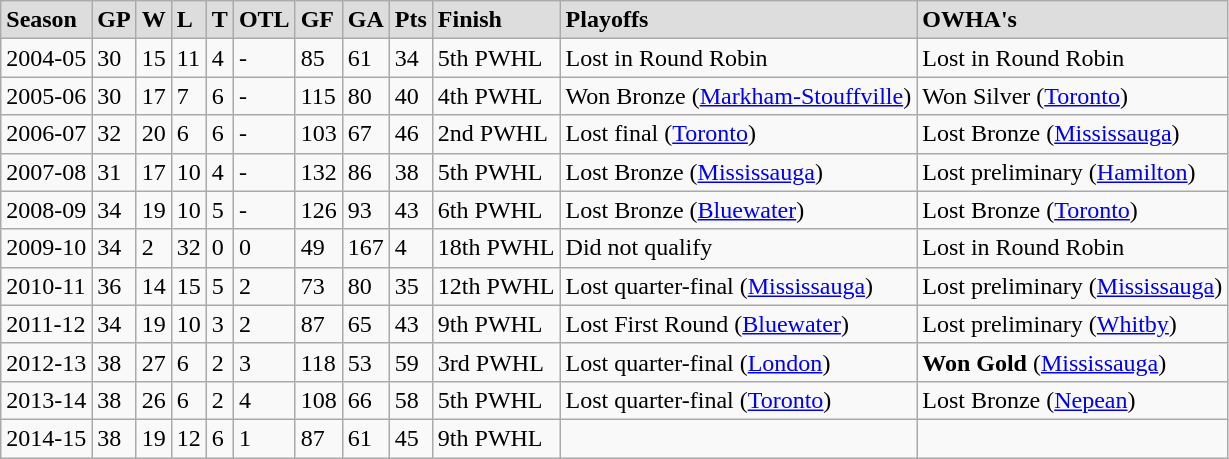<table class="wikitable">
<tr style="font-weight:bold; background-color:#dddddd;" |>
<td>Season</td>
<td>GP</td>
<td>W</td>
<td>L</td>
<td>T</td>
<td>OTL</td>
<td>GF</td>
<td>GA</td>
<td>Pts</td>
<td>Finish</td>
<td>Playoffs</td>
<td>OWHA's</td>
</tr>
<tr>
<td>2004-05</td>
<td>30</td>
<td>15</td>
<td>11</td>
<td>4</td>
<td>-</td>
<td>85</td>
<td>61</td>
<td>34</td>
<td>5th PWHL</td>
<td>Lost in Round Robin</td>
<td>Lost in Round Robin</td>
</tr>
<tr>
<td>2005-06</td>
<td>30</td>
<td>17</td>
<td>7</td>
<td>6</td>
<td>-</td>
<td>115</td>
<td>80</td>
<td>40</td>
<td>4th PWHL</td>
<td>Won Bronze (<a href='#'>Markham-Stouffville</a>)</td>
<td>Won Silver (<a href='#'>Toronto</a>)</td>
</tr>
<tr>
<td>2006-07</td>
<td>32</td>
<td>20</td>
<td>6</td>
<td>6</td>
<td>-</td>
<td>103</td>
<td>67</td>
<td>46</td>
<td>2nd PWHL</td>
<td>Lost final (<a href='#'>Toronto</a>)</td>
<td>Lost Bronze (<a href='#'>Mississauga</a>)</td>
</tr>
<tr>
<td>2007-08</td>
<td>31</td>
<td>17</td>
<td>10</td>
<td>4</td>
<td>-</td>
<td>132</td>
<td>86</td>
<td>38</td>
<td>5th PWHL</td>
<td>Lost Bronze (<a href='#'>Mississauga</a>)</td>
<td>Lost preliminary (<a href='#'>Hamilton</a>)</td>
</tr>
<tr>
<td>2008-09</td>
<td>34</td>
<td>19</td>
<td>10</td>
<td>5</td>
<td>-</td>
<td>126</td>
<td>93</td>
<td>43</td>
<td>6th PWHL</td>
<td>Lost Bronze (<a href='#'>Bluewater</a>)</td>
<td>Lost Bronze (<a href='#'>Toronto</a>)</td>
</tr>
<tr>
<td>2009-10</td>
<td>34</td>
<td>2</td>
<td>32</td>
<td>0</td>
<td>0</td>
<td>49</td>
<td>167</td>
<td>4</td>
<td>18th PWHL</td>
<td>Did not qualify</td>
<td>Lost in Round Robin</td>
</tr>
<tr>
<td>2010-11</td>
<td>36</td>
<td>14</td>
<td>15</td>
<td>5</td>
<td>2</td>
<td>73</td>
<td>80</td>
<td>35</td>
<td>12th PWHL</td>
<td>Lost quarter-final (<a href='#'>Mississauga</a>)</td>
<td>Lost preliminary (<a href='#'>Mississauga</a>)</td>
</tr>
<tr>
<td>2011-12</td>
<td>34</td>
<td>19</td>
<td>10</td>
<td>3</td>
<td>2</td>
<td>87</td>
<td>65</td>
<td>43</td>
<td>9th PWHL</td>
<td>Lost First Round (<a href='#'>Bluewater</a>)</td>
<td>Lost preliminary (<a href='#'>Whitby</a>)</td>
</tr>
<tr>
<td>2012-13</td>
<td>38</td>
<td>27</td>
<td>6</td>
<td>2</td>
<td>3</td>
<td>118</td>
<td>53</td>
<td>59</td>
<td>3rd PWHL</td>
<td>Lost quarter-final (<a href='#'>London</a>)</td>
<td><strong>Won Gold</strong> (<a href='#'>Mississauga</a>)</td>
</tr>
<tr>
<td>2013-14</td>
<td>38</td>
<td>26</td>
<td>6</td>
<td>2</td>
<td>4</td>
<td>108</td>
<td>66</td>
<td>58</td>
<td>5th PWHL</td>
<td>Lost quarter-final (<a href='#'>Toronto</a>)</td>
<td>Lost Bronze (<a href='#'>Nepean</a>)</td>
</tr>
<tr>
<td>2014-15</td>
<td>38</td>
<td>19</td>
<td>12</td>
<td>6</td>
<td>1</td>
<td>87</td>
<td>61</td>
<td>45</td>
<td>9th PWHL</td>
<td></td>
</tr>
</table>
